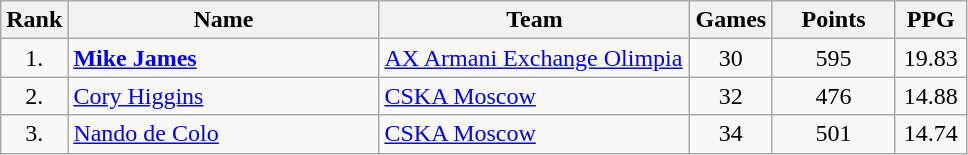<table | class="wikitable sortable" style="text-align: center;">
<tr>
<th>Rank</th>
<th width=200>Name</th>
<th width=200>Team</th>
<th>Games</th>
<th width=75>Points</th>
<th width=40>PPG</th>
</tr>
<tr>
<td>1.</td>
<td align="left"> <strong><a href='#'>Mike James</a></strong></td>
<td align="left"> <a href='#'>AX Armani Exchange Olimpia</a></td>
<td>30</td>
<td>595</td>
<td>19.83</td>
</tr>
<tr>
<td>2.</td>
<td align="left"> <a href='#'>Cory Higgins</a></td>
<td align="left"> <a href='#'>CSKA Moscow</a></td>
<td>32</td>
<td>476</td>
<td>14.88</td>
</tr>
<tr>
<td>3.</td>
<td align="left"> <a href='#'>Nando de Colo</a></td>
<td align="left"> <a href='#'>CSKA Moscow</a></td>
<td>34</td>
<td>501</td>
<td>14.74</td>
</tr>
</table>
